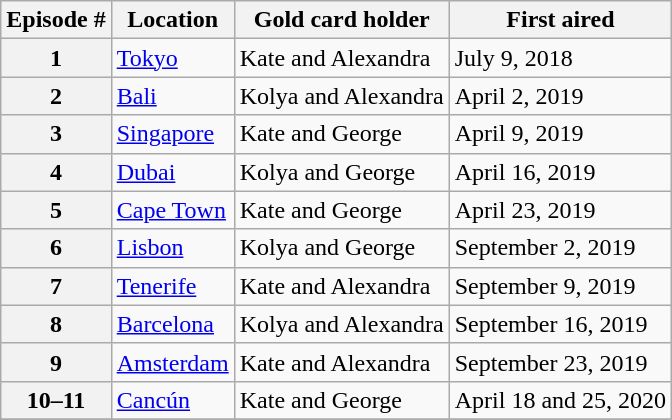<table class="wikitable">
<tr>
<th>Episode #</th>
<th>Location</th>
<th>Gold card holder</th>
<th>First aired</th>
</tr>
<tr>
<th>1</th>
<td> <a href='#'>Tokyo</a></td>
<td>Kate and Alexandra</td>
<td>July 9, 2018</td>
</tr>
<tr>
<th>2</th>
<td> <a href='#'>Bali</a></td>
<td>Kolya and Alexandra</td>
<td>April 2, 2019</td>
</tr>
<tr>
<th>3</th>
<td> <a href='#'>Singapore</a></td>
<td>Kate and George</td>
<td>April 9, 2019</td>
</tr>
<tr>
<th>4</th>
<td> <a href='#'>Dubai</a></td>
<td>Kolya and George</td>
<td>April 16, 2019</td>
</tr>
<tr>
<th>5</th>
<td> <a href='#'>Cape Town</a></td>
<td>Kate and George</td>
<td>April 23, 2019</td>
</tr>
<tr>
<th>6</th>
<td> <a href='#'>Lisbon</a></td>
<td>Kolya and George</td>
<td>September 2, 2019</td>
</tr>
<tr>
<th>7</th>
<td> <a href='#'>Tenerife</a></td>
<td>Kate and Alexandra</td>
<td>September 9, 2019</td>
</tr>
<tr>
<th>8</th>
<td> <a href='#'>Barcelona</a></td>
<td>Kolya and Alexandra</td>
<td>September 16, 2019</td>
</tr>
<tr>
<th>9</th>
<td> <a href='#'>Amsterdam</a></td>
<td>Kate and Alexandra</td>
<td>September 23, 2019</td>
</tr>
<tr>
<th>10–11</th>
<td> <a href='#'>Cancún</a></td>
<td>Kate and George</td>
<td>April 18 and 25, 2020</td>
</tr>
<tr>
</tr>
</table>
